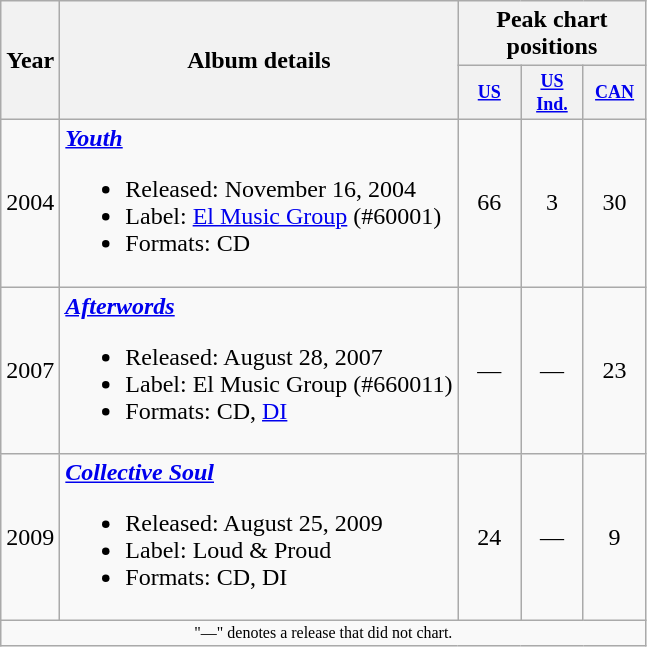<table class="wikitable">
<tr>
<th rowspan="2">Year</th>
<th rowspan="2">Album details</th>
<th colspan="3">Peak chart positions</th>
</tr>
<tr>
<th style="width:3em;font-size:75%"><a href='#'>US</a><br></th>
<th style="width:3em;font-size:75%"><a href='#'>US<br>Ind.</a><br></th>
<th style="width:3em;font-size:75%"><a href='#'>CAN</a><br></th>
</tr>
<tr>
<td>2004</td>
<td align="left"><strong><em><a href='#'>Youth</a></em></strong><br><ul><li>Released: November 16, 2004</li><li>Label: <a href='#'>El Music Group</a> (#60001)</li><li>Formats: CD</li></ul></td>
<td align="center">66</td>
<td align="center">3</td>
<td align="center">30</td>
</tr>
<tr>
<td>2007</td>
<td align="left"><strong><em><a href='#'>Afterwords</a></em></strong><br><ul><li>Released: August 28, 2007</li><li>Label: El Music Group (#660011)</li><li>Formats: CD, <a href='#'>DI</a></li></ul></td>
<td align="center">—</td>
<td align="center">—</td>
<td align="center">23</td>
</tr>
<tr>
<td>2009</td>
<td align="left"><strong><em><a href='#'>Collective Soul</a></em></strong><br><ul><li>Released: August 25, 2009</li><li>Label: Loud & Proud</li><li>Formats: CD, DI</li></ul></td>
<td align="center">24</td>
<td align="center">—</td>
<td align="center">9</td>
</tr>
<tr>
<td align="center" colspan="12" style="font-size: 8pt">"—" denotes a release that did not chart.</td>
</tr>
</table>
